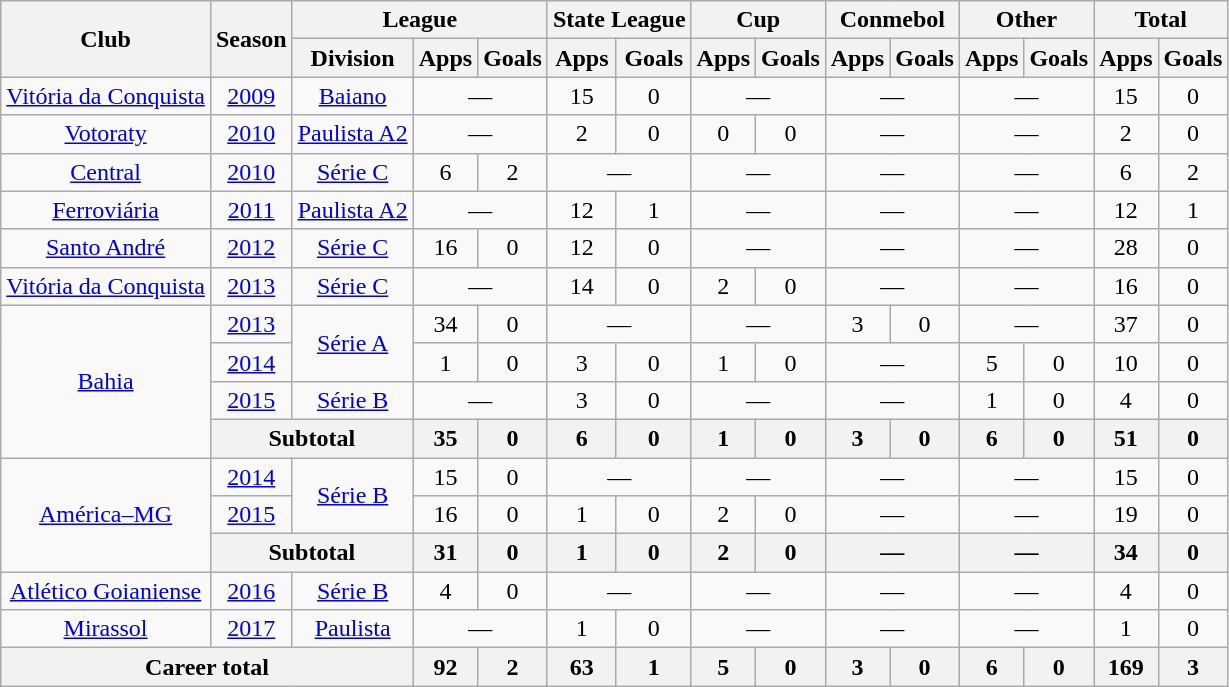<table class="wikitable" style="text-align: center;">
<tr>
<th rowspan="2">Club</th>
<th rowspan="2">Season</th>
<th colspan="3">League</th>
<th colspan="2">State League</th>
<th colspan="2">Cup</th>
<th colspan="2">Conmebol</th>
<th colspan="2">Other</th>
<th colspan="2">Total</th>
</tr>
<tr>
<th>Division</th>
<th>Apps</th>
<th>Goals</th>
<th>Apps</th>
<th>Goals</th>
<th>Apps</th>
<th>Goals</th>
<th>Apps</th>
<th>Goals</th>
<th>Apps</th>
<th>Goals</th>
<th>Apps</th>
<th>Goals</th>
</tr>
<tr>
<td valign="center"><a href='#'>Vitória da Conquista</a></td>
<td><a href='#'>2009</a></td>
<td><a href='#'>Baiano</a></td>
<td colspan="2">—</td>
<td>15</td>
<td>0</td>
<td colspan="2">—</td>
<td colspan="2">—</td>
<td colspan="2">—</td>
<td>15</td>
<td>0</td>
</tr>
<tr>
<td valign="center"><a href='#'>Votoraty</a></td>
<td><a href='#'>2010</a></td>
<td><a href='#'>Paulista A2</a></td>
<td colspan="2">—</td>
<td>2</td>
<td>0</td>
<td>0</td>
<td>0</td>
<td colspan="2">—</td>
<td colspan="2">—</td>
<td>2</td>
<td>0</td>
</tr>
<tr>
<td valign="center"><a href='#'>Central</a></td>
<td><a href='#'>2010</a></td>
<td><a href='#'>Série C</a></td>
<td>6</td>
<td>2</td>
<td colspan="2">—</td>
<td colspan="2">—</td>
<td colspan="2">—</td>
<td colspan="2">—</td>
<td>6</td>
<td>2</td>
</tr>
<tr>
<td valign="center"><a href='#'>Ferroviária</a></td>
<td><a href='#'>2011</a></td>
<td><a href='#'>Paulista A2</a></td>
<td colspan="2">—</td>
<td>12</td>
<td>1</td>
<td colspan="2">—</td>
<td colspan="2">—</td>
<td colspan="2">—</td>
<td>12</td>
<td>1</td>
</tr>
<tr>
<td valign="center"><a href='#'>Santo André</a></td>
<td><a href='#'>2012</a></td>
<td><a href='#'>Série C</a></td>
<td>16</td>
<td>0</td>
<td>12</td>
<td>0</td>
<td colspan="2">—</td>
<td colspan="2">—</td>
<td colspan="2">—</td>
<td>28</td>
<td>0</td>
</tr>
<tr>
<td valign="center"><a href='#'>Vitória da Conquista</a></td>
<td><a href='#'>2013</a></td>
<td><a href='#'>Série C</a></td>
<td colspan="2">—</td>
<td>14</td>
<td>0</td>
<td>2</td>
<td>0</td>
<td colspan="2">—</td>
<td colspan="2">—</td>
<td>16</td>
<td>0</td>
</tr>
<tr>
<td rowspan=4 valign="center"><a href='#'>Bahia</a></td>
<td><a href='#'>2013</a></td>
<td rowspan=2><a href='#'>Série A</a></td>
<td>34</td>
<td>0</td>
<td colspan="2">—</td>
<td colspan="2">—</td>
<td>3</td>
<td>0</td>
<td colspan="2">—</td>
<td>37</td>
<td>0</td>
</tr>
<tr>
<td><a href='#'>2014</a></td>
<td>1</td>
<td>0</td>
<td>3</td>
<td>0</td>
<td>1</td>
<td>0</td>
<td colspan="2">—</td>
<td>5</td>
<td>0</td>
<td>10</td>
<td>0</td>
</tr>
<tr>
<td><a href='#'>2015</a></td>
<td><a href='#'>Série B</a></td>
<td colspan="2">—</td>
<td>3</td>
<td>0</td>
<td colspan="2">—</td>
<td colspan="2">—</td>
<td>1</td>
<td>0</td>
<td>4</td>
<td>0</td>
</tr>
<tr>
<th colspan="2"><strong>Subtotal</strong></th>
<th>35</th>
<th>0</th>
<th>6</th>
<th>0</th>
<th>1</th>
<th>0</th>
<th>3</th>
<th>0</th>
<th>6</th>
<th>0</th>
<th>51</th>
<th>0</th>
</tr>
<tr>
<td rowspan=3 valign="center"><a href='#'>América–MG</a></td>
<td><a href='#'>2014</a></td>
<td rowspan=2><a href='#'>Série B</a></td>
<td>15</td>
<td>0</td>
<td colspan="2">—</td>
<td colspan="2">—</td>
<td colspan="2">—</td>
<td colspan="2">—</td>
<td>15</td>
<td>0</td>
</tr>
<tr>
<td><a href='#'>2015</a></td>
<td>16</td>
<td>0</td>
<td>1</td>
<td>0</td>
<td>2</td>
<td>0</td>
<td colspan="2">—</td>
<td colspan="2">—</td>
<td>19</td>
<td>0</td>
</tr>
<tr>
<th colspan="2"><strong>Subtotal</strong></th>
<th>31</th>
<th>0</th>
<th>1</th>
<th>0</th>
<th>2</th>
<th>0</th>
<th colspan="2">—</th>
<th colspan="2">—</th>
<th>34</th>
<th>0</th>
</tr>
<tr>
<td valign="center"><a href='#'>Atlético Goianiense</a></td>
<td><a href='#'>2016</a></td>
<td><a href='#'>Série B</a></td>
<td>4</td>
<td>0</td>
<td colspan="2">—</td>
<td colspan="2">—</td>
<td colspan="2">—</td>
<td colspan="2">—</td>
<td>4</td>
<td>0</td>
</tr>
<tr>
<td valign="center"><a href='#'>Mirassol</a></td>
<td><a href='#'>2017</a></td>
<td><a href='#'>Paulista</a></td>
<td colspan="2">—</td>
<td>1</td>
<td>0</td>
<td colspan="2">—</td>
<td colspan="2">—</td>
<td colspan="2">—</td>
<td>1</td>
<td>0</td>
</tr>
<tr>
<th colspan="3"><strong>Career total</strong></th>
<th>92</th>
<th>2</th>
<th>63</th>
<th>1</th>
<th>5</th>
<th>0</th>
<th>3</th>
<th>0</th>
<th>6</th>
<th>0</th>
<th>169</th>
<th>3</th>
</tr>
</table>
